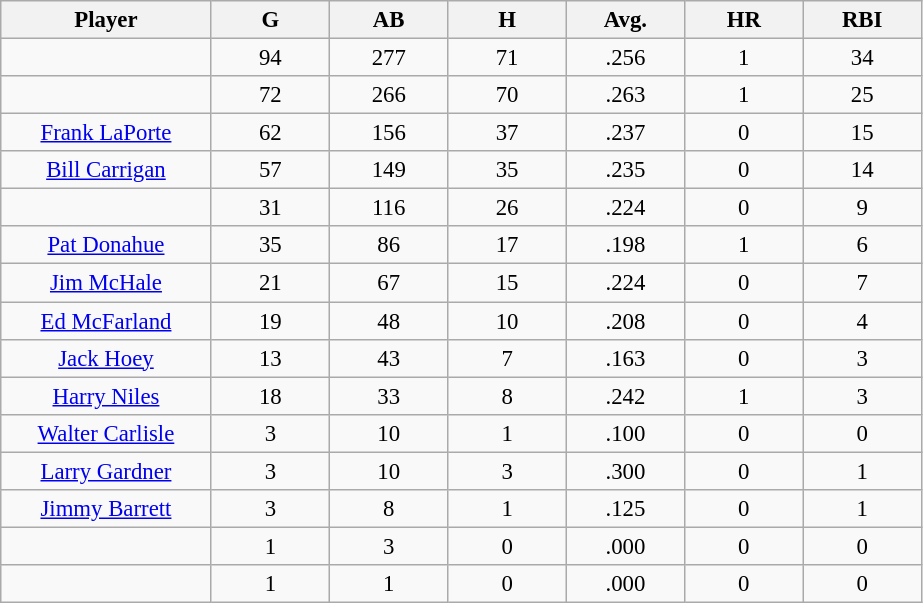<table class="wikitable sortable" style="text-align:center; font-size: 95%;">
<tr>
<th bgcolor="#DDDDFF" width="16%">Player</th>
<th bgcolor="#DDDDFF" width="9%">G</th>
<th bgcolor="#DDDDFF" width="9%">AB</th>
<th bgcolor="#DDDDFF" width="9%">H</th>
<th bgcolor="#DDDDFF" width="9%">Avg.</th>
<th bgcolor="#DDDDFF" width="9%">HR</th>
<th bgcolor="#DDDDFF" width="9%">RBI</th>
</tr>
<tr>
<td></td>
<td>94</td>
<td>277</td>
<td>71</td>
<td>.256</td>
<td>1</td>
<td>34</td>
</tr>
<tr>
<td></td>
<td>72</td>
<td>266</td>
<td>70</td>
<td>.263</td>
<td>1</td>
<td>25</td>
</tr>
<tr>
<td><a href='#'>Frank LaPorte</a></td>
<td>62</td>
<td>156</td>
<td>37</td>
<td>.237</td>
<td>0</td>
<td>15</td>
</tr>
<tr>
<td><a href='#'>Bill Carrigan</a></td>
<td>57</td>
<td>149</td>
<td>35</td>
<td>.235</td>
<td>0</td>
<td>14</td>
</tr>
<tr>
<td></td>
<td>31</td>
<td>116</td>
<td>26</td>
<td>.224</td>
<td>0</td>
<td>9</td>
</tr>
<tr>
<td><a href='#'>Pat Donahue</a></td>
<td>35</td>
<td>86</td>
<td>17</td>
<td>.198</td>
<td>1</td>
<td>6</td>
</tr>
<tr>
<td><a href='#'>Jim McHale</a></td>
<td>21</td>
<td>67</td>
<td>15</td>
<td>.224</td>
<td>0</td>
<td>7</td>
</tr>
<tr>
<td><a href='#'>Ed McFarland</a></td>
<td>19</td>
<td>48</td>
<td>10</td>
<td>.208</td>
<td>0</td>
<td>4</td>
</tr>
<tr>
<td><a href='#'>Jack Hoey</a></td>
<td>13</td>
<td>43</td>
<td>7</td>
<td>.163</td>
<td>0</td>
<td>3</td>
</tr>
<tr>
<td><a href='#'>Harry Niles</a></td>
<td>18</td>
<td>33</td>
<td>8</td>
<td>.242</td>
<td>1</td>
<td>3</td>
</tr>
<tr>
<td><a href='#'>Walter Carlisle</a></td>
<td>3</td>
<td>10</td>
<td>1</td>
<td>.100</td>
<td>0</td>
<td>0</td>
</tr>
<tr>
<td><a href='#'>Larry Gardner</a></td>
<td>3</td>
<td>10</td>
<td>3</td>
<td>.300</td>
<td>0</td>
<td>1</td>
</tr>
<tr>
<td><a href='#'>Jimmy Barrett</a></td>
<td>3</td>
<td>8</td>
<td>1</td>
<td>.125</td>
<td>0</td>
<td>1</td>
</tr>
<tr>
<td></td>
<td>1</td>
<td>3</td>
<td>0</td>
<td>.000</td>
<td>0</td>
<td>0</td>
</tr>
<tr>
<td></td>
<td>1</td>
<td>1</td>
<td>0</td>
<td>.000</td>
<td>0</td>
<td>0</td>
</tr>
</table>
